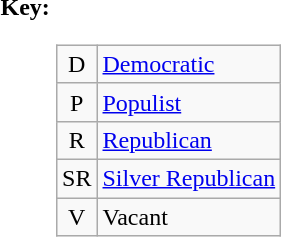<table>
<tr valign=top>
<th>Key:</th>
<td><br><table class=wikitable>
<tr>
<td align=center >D</td>
<td><a href='#'>Democratic</a></td>
</tr>
<tr>
<td align=center >P</td>
<td><a href='#'>Populist</a></td>
</tr>
<tr>
<td align=center >R</td>
<td><a href='#'>Republican</a></td>
</tr>
<tr>
<td align=center >SR</td>
<td><a href='#'>Silver Republican</a></td>
</tr>
<tr>
<td align=center >V</td>
<td>Vacant</td>
</tr>
</table>
</td>
</tr>
</table>
